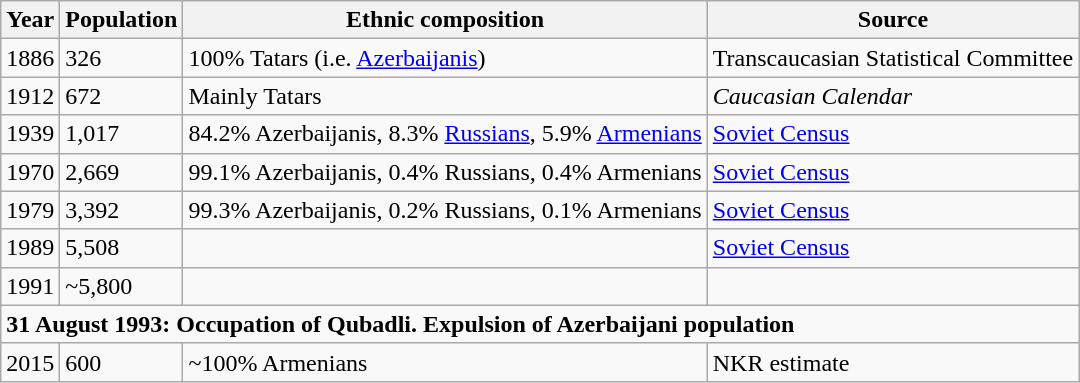<table class="wikitable">
<tr>
<th>Year</th>
<th>Population</th>
<th>Ethnic composition</th>
<th>Source</th>
</tr>
<tr>
<td>1886</td>
<td>326</td>
<td>100% Tatars (i.e. <a href='#'>Azerbaijanis</a>)</td>
<td>Transcaucasian Statistical Committee</td>
</tr>
<tr>
<td>1912</td>
<td>672</td>
<td>Mainly Tatars</td>
<td><em>Caucasian Calendar</em></td>
</tr>
<tr>
<td>1939</td>
<td>1,017</td>
<td>84.2% Azerbaijanis, 8.3% <a href='#'>Russians</a>, 5.9% <a href='#'>Armenians</a></td>
<td><a href='#'>Soviet Census</a></td>
</tr>
<tr>
<td>1970</td>
<td>2,669</td>
<td>99.1% Azerbaijanis, 0.4% Russians, 0.4% Armenians</td>
<td><a href='#'>Soviet Census</a></td>
</tr>
<tr>
<td>1979</td>
<td>3,392</td>
<td>99.3% Azerbaijanis, 0.2% Russians, 0.1% Armenians</td>
<td><a href='#'>Soviet Census</a></td>
</tr>
<tr>
<td>1989</td>
<td>5,508</td>
<td></td>
<td><a href='#'>Soviet Census</a></td>
</tr>
<tr>
<td>1991</td>
<td>~5,800</td>
<td></td>
<td></td>
</tr>
<tr>
<td colspan="12"><strong>31 August 1993: Occupation of Qubadli. Expulsion of Azerbaijani population</strong></td>
</tr>
<tr>
<td>2015</td>
<td>600</td>
<td>~100% Armenians</td>
<td>NKR estimate</td>
</tr>
</table>
